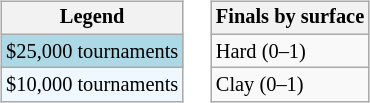<table>
<tr valign=top>
<td><br><table class=wikitable style="font-size:85%">
<tr>
<th>Legend</th>
</tr>
<tr style="background:lightblue;">
<td>$25,000 tournaments</td>
</tr>
<tr style="background:#f0f8ff;">
<td>$10,000 tournaments</td>
</tr>
</table>
</td>
<td><br><table class=wikitable style="font-size:85%">
<tr>
<th>Finals by surface</th>
</tr>
<tr>
<td>Hard (0–1)</td>
</tr>
<tr>
<td>Clay (0–1)</td>
</tr>
</table>
</td>
</tr>
</table>
